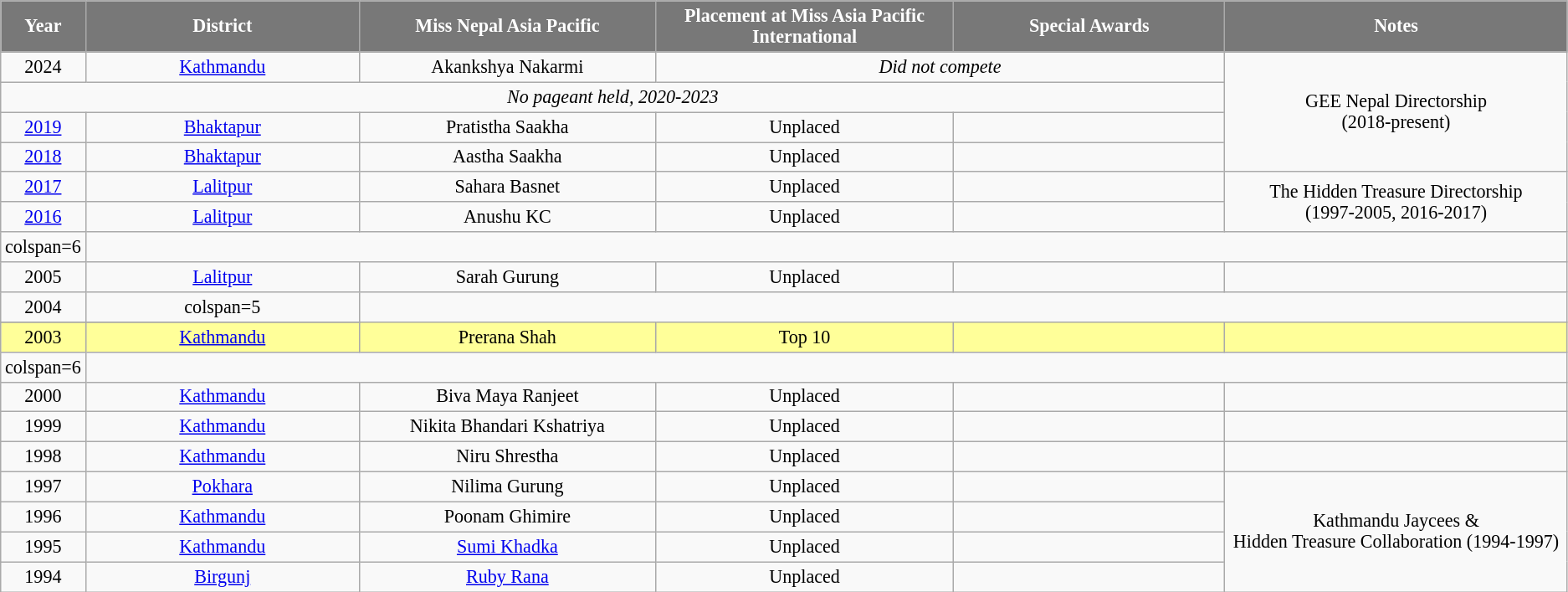<table class="wikitable" style="font-size: 92%; text-align:center">
<tr>
<th width="60" style="background-color:#787878;color:#FFFFFF;">Year</th>
<th width="230" style="background-color:#787878;color:#FFFFFF;">District</th>
<th width="250" style="background-color:#787878;color:#FFFFFF;">Miss Nepal Asia Pacific</th>
<th width="250" style="background-color:#787878;color:#FFFFFF;">Placement at Miss Asia Pacific International</th>
<th width="230" style="background-color:#787878;color:#FFFFFF;">Special Awards</th>
<th width="290" style="background-color:#787878;color:#FFFFFF;">Notes</th>
</tr>
<tr>
<td>2024</td>
<td><a href='#'>Kathmandu</a></td>
<td>Akankshya Nakarmi</td>
<td colspan="2"><em>Did not compete</em></td>
<td rowspan="4">GEE Nepal Directorship<br>(2018-present)</td>
</tr>
<tr>
<td colspan="5"><em>No pageant held, 2020-2023</em></td>
</tr>
<tr>
<td><a href='#'>2019</a></td>
<td><a href='#'>Bhaktapur</a></td>
<td>Pratistha Saakha</td>
<td>Unplaced</td>
<td></td>
</tr>
<tr>
<td><a href='#'>2018</a></td>
<td><a href='#'>Bhaktapur</a></td>
<td>Aastha Saakha</td>
<td>Unplaced</td>
<td></td>
</tr>
<tr>
<td><a href='#'>2017</a></td>
<td><a href='#'>Lalitpur</a></td>
<td>Sahara Basnet</td>
<td>Unplaced</td>
<td></td>
<td rowspan="2">The Hidden Treasure Directorship<br>(1997-2005, 2016-2017)</td>
</tr>
<tr>
<td><a href='#'>2016</a></td>
<td><a href='#'>Lalitpur</a></td>
<td>Anushu KC</td>
<td>Unplaced</td>
<td></td>
</tr>
<tr>
<td>colspan=6 </td>
</tr>
<tr>
<td>2005</td>
<td><a href='#'>Lalitpur</a></td>
<td>Sarah Gurung</td>
<td>Unplaced</td>
<td></td>
<td></td>
</tr>
<tr>
<td>2004</td>
<td>colspan=5 </td>
</tr>
<tr>
</tr>
<tr style="background-color:#FFFF99; ">
<td>2003</td>
<td><a href='#'>Kathmandu</a></td>
<td>Prerana Shah</td>
<td>Top 10</td>
<td></td>
<td></td>
</tr>
<tr>
<td>colspan=6 </td>
</tr>
<tr>
<td>2000</td>
<td><a href='#'>Kathmandu</a></td>
<td>Biva Maya Ranjeet</td>
<td>Unplaced</td>
<td></td>
<td></td>
</tr>
<tr>
<td>1999</td>
<td><a href='#'>Kathmandu</a></td>
<td>Nikita Bhandari Kshatriya</td>
<td>Unplaced</td>
<td></td>
<td></td>
</tr>
<tr>
<td>1998</td>
<td><a href='#'>Kathmandu</a></td>
<td>Niru Shrestha</td>
<td>Unplaced</td>
<td></td>
<td></td>
</tr>
<tr>
<td>1997</td>
<td><a href='#'>Pokhara</a></td>
<td>Nilima Gurung</td>
<td>Unplaced</td>
<td></td>
<td rowspan="4">Kathmandu Jaycees &<br>Hidden Treasure Collaboration
(1994-1997)</td>
</tr>
<tr>
<td>1996</td>
<td><a href='#'>Kathmandu</a></td>
<td>Poonam Ghimire</td>
<td>Unplaced</td>
<td></td>
</tr>
<tr>
<td>1995</td>
<td><a href='#'>Kathmandu</a></td>
<td><a href='#'>Sumi Khadka</a></td>
<td>Unplaced</td>
<td></td>
</tr>
<tr>
<td>1994</td>
<td><a href='#'>Birgunj</a></td>
<td><a href='#'>Ruby Rana</a></td>
<td>Unplaced</td>
<td></td>
</tr>
</table>
